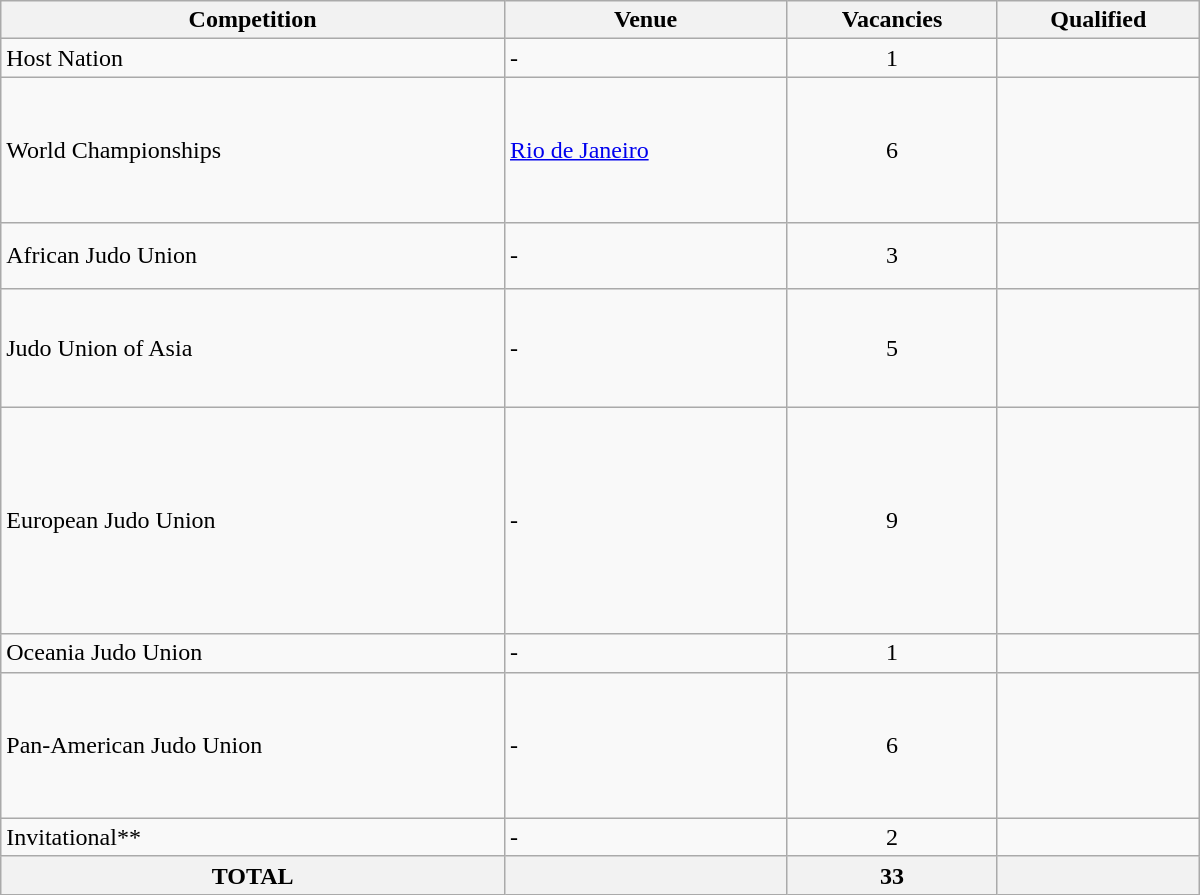<table class = "wikitable" width=800>
<tr>
<th>Competition</th>
<th>Venue</th>
<th>Vacancies</th>
<th>Qualified</th>
</tr>
<tr>
<td>Host Nation</td>
<td>-</td>
<td align="center">1</td>
<td></td>
</tr>
<tr>
<td>World Championships</td>
<td> <a href='#'>Rio de Janeiro</a></td>
<td align="center">6</td>
<td><br><br><br><br><br></td>
</tr>
<tr>
<td>African Judo Union</td>
<td>-</td>
<td align="center">3</td>
<td><br><br></td>
</tr>
<tr>
<td>Judo Union of Asia</td>
<td>-</td>
<td align="center">5</td>
<td><br><br><br><br></td>
</tr>
<tr>
<td>European Judo Union</td>
<td>-</td>
<td align="center">9</td>
<td><br><br><br><br><br><br><br><br></td>
</tr>
<tr>
<td>Oceania Judo Union</td>
<td>-</td>
<td align="center">1</td>
<td></td>
</tr>
<tr>
<td>Pan-American Judo Union</td>
<td>-</td>
<td align="center">6</td>
<td><br><br><br><br><br></td>
</tr>
<tr>
<td>Invitational**</td>
<td>-</td>
<td align="center">2</td>
<td><br></td>
</tr>
<tr>
<th>TOTAL</th>
<th></th>
<th>33</th>
<th></th>
</tr>
</table>
